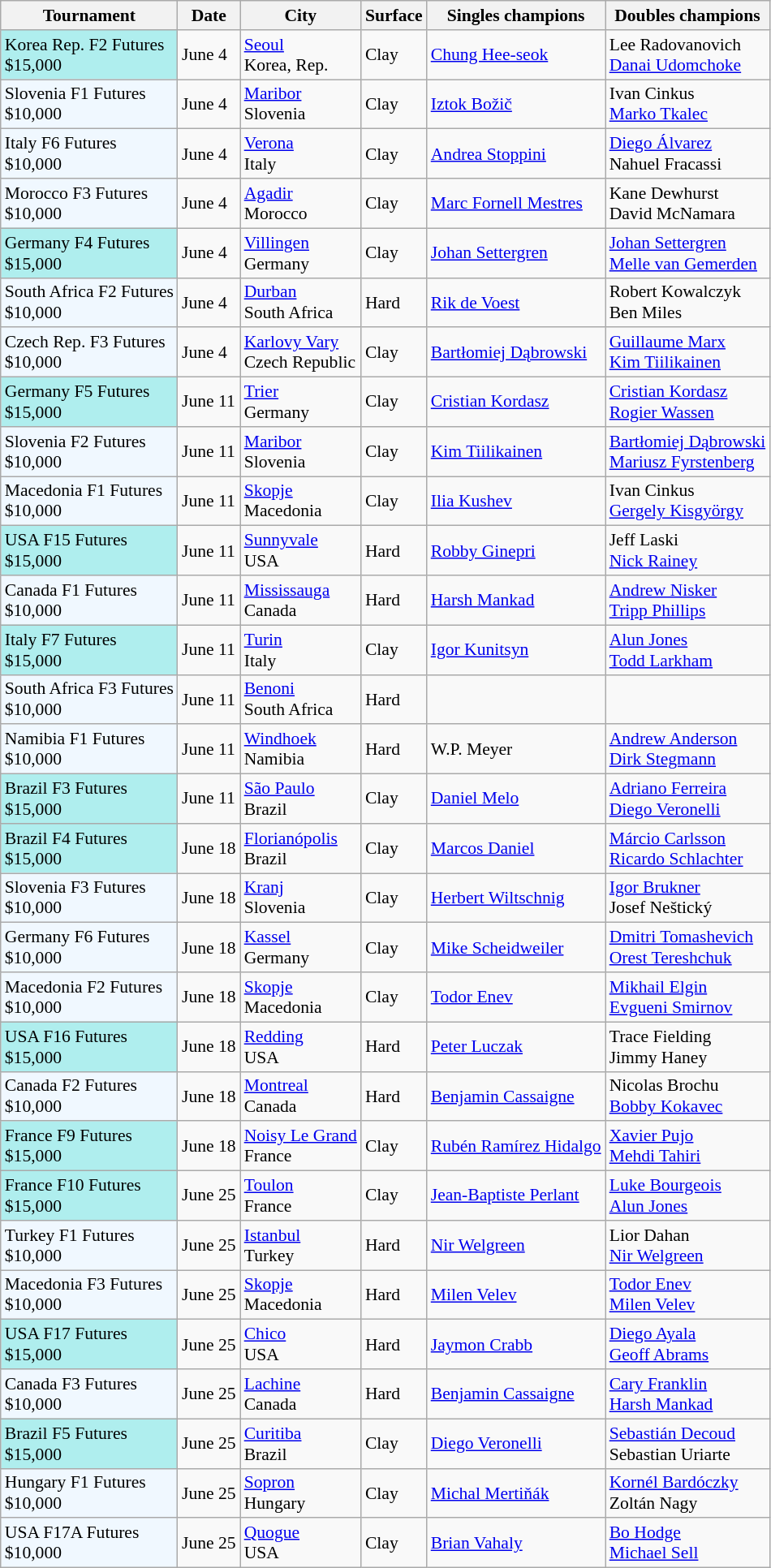<table class="sortable wikitable" style="font-size:90%">
<tr>
<th>Tournament</th>
<th>Date</th>
<th>City</th>
<th>Surface</th>
<th>Singles champions</th>
<th>Doubles champions</th>
</tr>
<tr>
<td style="background:#afeeee;">Korea Rep. F2 Futures<br>$15,000</td>
<td>June 4</td>
<td><a href='#'>Seoul</a><br>Korea, Rep.</td>
<td>Clay</td>
<td> <a href='#'>Chung Hee-seok</a></td>
<td> Lee Radovanovich <br> <a href='#'>Danai Udomchoke</a></td>
</tr>
<tr>
<td style="background:#f0f8ff;">Slovenia F1 Futures<br>$10,000</td>
<td>June 4</td>
<td><a href='#'>Maribor</a><br>Slovenia</td>
<td>Clay</td>
<td> <a href='#'>Iztok Božič</a></td>
<td> Ivan Cinkus <br> <a href='#'>Marko Tkalec</a></td>
</tr>
<tr>
<td style="background:#f0f8ff;">Italy F6 Futures<br>$10,000</td>
<td>June 4</td>
<td><a href='#'>Verona</a><br>Italy</td>
<td>Clay</td>
<td> <a href='#'>Andrea Stoppini</a></td>
<td> <a href='#'>Diego Álvarez</a> <br> Nahuel Fracassi</td>
</tr>
<tr>
<td style="background:#f0f8ff;">Morocco F3 Futures<br>$10,000</td>
<td>June 4</td>
<td><a href='#'>Agadir</a><br>Morocco</td>
<td>Clay</td>
<td> <a href='#'>Marc Fornell Mestres</a></td>
<td> Kane Dewhurst <br> David McNamara</td>
</tr>
<tr>
<td style="background:#afeeee;">Germany F4 Futures<br>$15,000</td>
<td>June 4</td>
<td><a href='#'>Villingen</a><br>Germany</td>
<td>Clay</td>
<td> <a href='#'>Johan Settergren</a></td>
<td> <a href='#'>Johan Settergren</a> <br> <a href='#'>Melle van Gemerden</a></td>
</tr>
<tr>
<td style="background:#f0f8ff;">South Africa F2 Futures<br>$10,000</td>
<td>June 4</td>
<td><a href='#'>Durban</a><br>South Africa</td>
<td>Hard</td>
<td> <a href='#'>Rik de Voest</a></td>
<td> Robert Kowalczyk<br> Ben Miles</td>
</tr>
<tr>
<td style="background:#f0f8ff;">Czech Rep. F3 Futures<br>$10,000</td>
<td>June 4</td>
<td><a href='#'>Karlovy Vary</a><br>Czech Republic</td>
<td>Clay</td>
<td> <a href='#'>Bartłomiej Dąbrowski</a></td>
<td> <a href='#'>Guillaume Marx</a> <br> <a href='#'>Kim Tiilikainen</a></td>
</tr>
<tr>
<td style="background:#afeeee;">Germany F5 Futures<br>$15,000</td>
<td>June 11</td>
<td><a href='#'>Trier</a><br>Germany</td>
<td>Clay</td>
<td> <a href='#'>Cristian Kordasz</a></td>
<td> <a href='#'>Cristian Kordasz</a> <br> <a href='#'>Rogier Wassen</a></td>
</tr>
<tr>
<td style="background:#f0f8ff;">Slovenia F2 Futures<br>$10,000</td>
<td>June 11</td>
<td><a href='#'>Maribor</a><br>Slovenia</td>
<td>Clay</td>
<td> <a href='#'>Kim Tiilikainen</a></td>
<td> <a href='#'>Bartłomiej Dąbrowski</a> <br> <a href='#'>Mariusz Fyrstenberg</a></td>
</tr>
<tr>
<td style="background:#f0f8ff;">Macedonia F1 Futures<br>$10,000</td>
<td>June 11</td>
<td><a href='#'>Skopje</a><br>Macedonia</td>
<td>Clay</td>
<td> <a href='#'>Ilia Kushev</a></td>
<td> Ivan Cinkus <br> <a href='#'>Gergely Kisgyörgy</a></td>
</tr>
<tr>
<td style="background:#afeeee;">USA F15 Futures<br>$15,000</td>
<td>June 11</td>
<td><a href='#'>Sunnyvale</a><br>USA</td>
<td>Hard</td>
<td> <a href='#'>Robby Ginepri</a></td>
<td> Jeff Laski <br> <a href='#'>Nick Rainey</a></td>
</tr>
<tr>
<td style="background:#f0f8ff;">Canada F1 Futures<br>$10,000</td>
<td>June 11</td>
<td><a href='#'>Mississauga</a><br>Canada</td>
<td>Hard</td>
<td> <a href='#'>Harsh Mankad</a></td>
<td> <a href='#'>Andrew Nisker</a> <br> <a href='#'>Tripp Phillips</a></td>
</tr>
<tr>
<td style="background:#afeeee;">Italy F7 Futures<br>$15,000</td>
<td>June 11</td>
<td><a href='#'>Turin</a><br>Italy</td>
<td>Clay</td>
<td> <a href='#'>Igor Kunitsyn</a></td>
<td> <a href='#'>Alun Jones</a> <br> <a href='#'>Todd Larkham</a></td>
</tr>
<tr>
<td style="background:#f0f8ff;">South Africa F3 Futures<br>$10,000</td>
<td>June 11</td>
<td><a href='#'>Benoni</a><br>South Africa</td>
<td>Hard</td>
<td></td>
<td></td>
</tr>
<tr>
<td style="background:#f0f8ff;">Namibia F1 Futures<br>$10,000</td>
<td>June 11</td>
<td><a href='#'>Windhoek</a><br>Namibia</td>
<td>Hard</td>
<td> W.P. Meyer</td>
<td> <a href='#'>Andrew Anderson</a> <br> <a href='#'>Dirk Stegmann</a></td>
</tr>
<tr>
<td style="background:#afeeee;">Brazil F3 Futures<br>$15,000</td>
<td>June 11</td>
<td><a href='#'>São Paulo</a><br>Brazil</td>
<td>Clay</td>
<td> <a href='#'>Daniel Melo</a></td>
<td> <a href='#'>Adriano Ferreira</a> <br> <a href='#'>Diego Veronelli</a></td>
</tr>
<tr>
<td style="background:#afeeee;">Brazil F4 Futures<br>$15,000</td>
<td>June 18</td>
<td><a href='#'>Florianópolis</a><br>Brazil</td>
<td>Clay</td>
<td> <a href='#'>Marcos Daniel</a></td>
<td> <a href='#'>Márcio Carlsson</a> <br> <a href='#'>Ricardo Schlachter</a></td>
</tr>
<tr>
<td style="background:#f0f8ff;">Slovenia F3 Futures<br>$10,000</td>
<td>June 18</td>
<td><a href='#'>Kranj</a><br>Slovenia</td>
<td>Clay</td>
<td> <a href='#'>Herbert Wiltschnig</a></td>
<td> <a href='#'>Igor Brukner</a><br> Josef Neštický</td>
</tr>
<tr>
<td style="background:#f0f8ff;">Germany F6 Futures<br>$10,000</td>
<td>June 18</td>
<td><a href='#'>Kassel</a><br>Germany</td>
<td>Clay</td>
<td> <a href='#'>Mike Scheidweiler</a></td>
<td> <a href='#'>Dmitri Tomashevich</a> <br> <a href='#'>Orest Tereshchuk</a></td>
</tr>
<tr>
<td style="background:#f0f8ff;">Macedonia F2 Futures<br>$10,000</td>
<td>June 18</td>
<td><a href='#'>Skopje</a><br>Macedonia</td>
<td>Clay</td>
<td> <a href='#'>Todor Enev</a></td>
<td> <a href='#'>Mikhail Elgin</a> <br> <a href='#'>Evgueni Smirnov</a></td>
</tr>
<tr>
<td style="background:#afeeee;">USA F16 Futures<br>$15,000</td>
<td>June 18</td>
<td><a href='#'>Redding</a><br>USA</td>
<td>Hard</td>
<td> <a href='#'>Peter Luczak</a></td>
<td> Trace Fielding <br> Jimmy Haney</td>
</tr>
<tr>
<td style="background:#f0f8ff;">Canada F2 Futures<br>$10,000</td>
<td>June 18</td>
<td><a href='#'>Montreal</a><br>Canada</td>
<td>Hard</td>
<td> <a href='#'>Benjamin Cassaigne</a></td>
<td> Nicolas Brochu <br> <a href='#'>Bobby Kokavec</a></td>
</tr>
<tr>
<td style="background:#afeeee;">France F9 Futures<br>$15,000</td>
<td>June 18</td>
<td><a href='#'>Noisy Le Grand</a><br>France</td>
<td>Clay</td>
<td> <a href='#'>Rubén Ramírez Hidalgo</a></td>
<td> <a href='#'>Xavier Pujo</a> <br> <a href='#'>Mehdi Tahiri</a></td>
</tr>
<tr>
<td style="background:#afeeee;">France F10 Futures<br>$15,000</td>
<td>June 25</td>
<td><a href='#'>Toulon</a><br>France</td>
<td>Clay</td>
<td> <a href='#'>Jean-Baptiste Perlant</a></td>
<td> <a href='#'>Luke Bourgeois</a> <br> <a href='#'>Alun Jones</a></td>
</tr>
<tr>
<td style="background:#f0f8ff;">Turkey F1 Futures<br>$10,000</td>
<td>June 25</td>
<td><a href='#'>Istanbul</a><br>Turkey</td>
<td>Hard</td>
<td> <a href='#'>Nir Welgreen</a></td>
<td> Lior Dahan <br> <a href='#'>Nir Welgreen</a></td>
</tr>
<tr>
<td style="background:#f0f8ff;">Macedonia F3 Futures<br>$10,000</td>
<td>June 25</td>
<td><a href='#'>Skopje</a><br>Macedonia</td>
<td>Hard</td>
<td> <a href='#'>Milen Velev</a></td>
<td> <a href='#'>Todor Enev</a> <br> <a href='#'>Milen Velev</a></td>
</tr>
<tr>
<td style="background:#afeeee;">USA F17 Futures<br>$15,000</td>
<td>June 25</td>
<td><a href='#'>Chico</a><br>USA</td>
<td>Hard</td>
<td> <a href='#'>Jaymon Crabb</a></td>
<td> <a href='#'>Diego Ayala</a> <br> <a href='#'>Geoff Abrams</a></td>
</tr>
<tr>
<td style="background:#f0f8ff;">Canada F3 Futures<br>$10,000</td>
<td>June 25</td>
<td><a href='#'>Lachine</a><br>Canada</td>
<td>Hard</td>
<td> <a href='#'>Benjamin Cassaigne</a></td>
<td> <a href='#'>Cary Franklin</a> <br> <a href='#'>Harsh Mankad</a></td>
</tr>
<tr>
<td style="background:#afeeee;">Brazil F5 Futures<br>$15,000</td>
<td>June 25</td>
<td><a href='#'>Curitiba</a><br>Brazil</td>
<td>Clay</td>
<td> <a href='#'>Diego Veronelli</a></td>
<td> <a href='#'>Sebastián Decoud</a> <br> Sebastian Uriarte</td>
</tr>
<tr>
<td style="background:#f0f8ff;">Hungary F1 Futures<br>$10,000</td>
<td>June 25</td>
<td><a href='#'>Sopron</a><br>Hungary</td>
<td>Clay</td>
<td> <a href='#'>Michal Mertiňák</a></td>
<td> <a href='#'>Kornél Bardóczky</a><br> Zoltán Nagy</td>
</tr>
<tr>
<td style="background:#f0f8ff;">USA F17A Futures<br>$10,000</td>
<td>June 25</td>
<td><a href='#'>Quogue</a><br>USA</td>
<td>Clay</td>
<td> <a href='#'>Brian Vahaly</a></td>
<td> <a href='#'>Bo Hodge</a> <br> <a href='#'>Michael Sell</a></td>
</tr>
</table>
